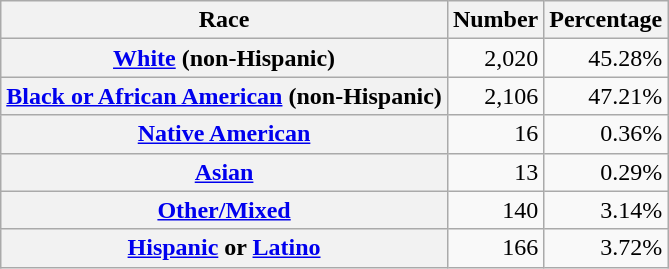<table class="wikitable" style="text-align:right">
<tr>
<th scope="col">Race</th>
<th scope="col">Number</th>
<th scope="col">Percentage</th>
</tr>
<tr>
<th scope="row"><a href='#'>White</a> (non-Hispanic)</th>
<td>2,020</td>
<td>45.28%</td>
</tr>
<tr>
<th scope="row"><a href='#'>Black or African American</a> (non-Hispanic)</th>
<td>2,106</td>
<td>47.21%</td>
</tr>
<tr>
<th scope="row"><a href='#'>Native American</a></th>
<td>16</td>
<td>0.36%</td>
</tr>
<tr>
<th scope="row"><a href='#'>Asian</a></th>
<td>13</td>
<td>0.29%</td>
</tr>
<tr>
<th scope="row"><a href='#'>Other/Mixed</a></th>
<td>140</td>
<td>3.14%</td>
</tr>
<tr>
<th scope="row"><a href='#'>Hispanic</a> or <a href='#'>Latino</a></th>
<td>166</td>
<td>3.72%</td>
</tr>
</table>
